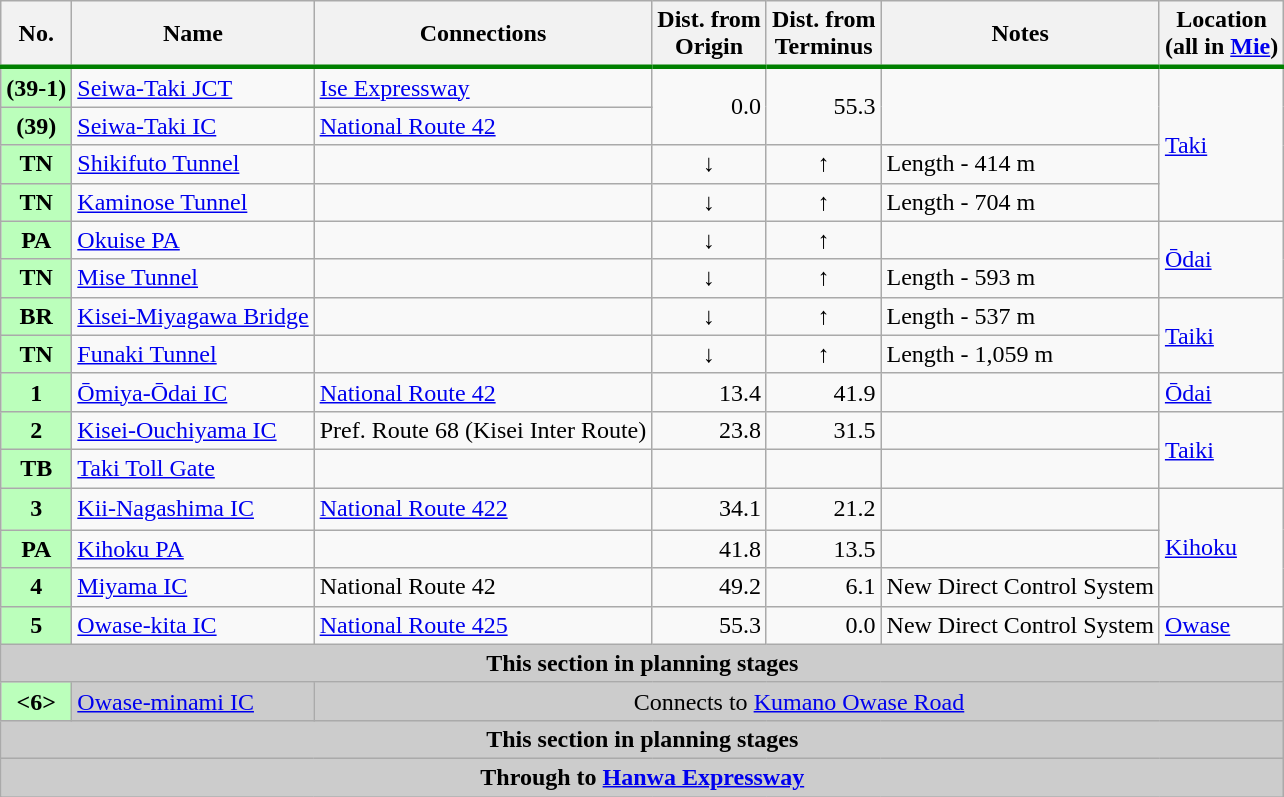<table class="wikitable">
<tr>
<th style="border-bottom:3px solid green;">No.</th>
<th style="border-bottom:3px solid green;">Name</th>
<th style="border-bottom:3px solid green;">Connections</th>
<th style="border-bottom:3px solid green;">Dist. from<br>Origin</th>
<th style="border-bottom:3px solid green;">Dist. from<br>Terminus</th>
<th style="border-bottom:3px solid green;">Notes</th>
<th style="border-bottom:3px solid green;">Location<br>(all in <a href='#'>Mie</a>)</th>
</tr>
<tr>
<th style="background-color:#BFB;">(39-1)</th>
<td><a href='#'>Seiwa-Taki JCT</a></td>
<td> <a href='#'>Ise Expressway</a></td>
<td rowspan="2" style="text-align:right;">0.0</td>
<td rowspan="2" style="text-align:right;">55.3</td>
<td rowspan="2"></td>
<td rowspan="4"><a href='#'>Taki</a></td>
</tr>
<tr>
<th style="background-color:#BFB;">(39)</th>
<td><a href='#'>Seiwa-Taki IC</a></td>
<td> <a href='#'>National Route 42</a></td>
</tr>
<tr>
<th style="background-color:#BFB;">TN</th>
<td><a href='#'>Shikifuto Tunnel</a></td>
<td></td>
<td style="text-align:center;">↓</td>
<td style="text-align:center;">↑</td>
<td>Length - 414 m</td>
</tr>
<tr>
<th style="background-color:#BFB;">TN</th>
<td><a href='#'>Kaminose Tunnel</a></td>
<td></td>
<td style="text-align:center;">↓</td>
<td style="text-align:center;">↑</td>
<td>Length - 704 m</td>
</tr>
<tr>
<th style="background-color:#BFB;">PA</th>
<td style="background-color:;"><a href='#'>Okuise PA</a></td>
<td style="background-color:;"></td>
<td style="text-align:center; background-color:;">↓</td>
<td style="text-align:center; background-color:;">↑</td>
<td style="background-color:;"></td>
<td rowspan="3"><a href='#'>Ōdai</a></td>
</tr>
<tr>
<th style="background-color:#BFB;">TN</th>
<td><a href='#'>Mise Tunnel</a></td>
<td></td>
<td style="text-align:center;">↓</td>
<td style="text-align:center;">↑</td>
<td>Length - 593 m</td>
</tr>
<tr>
<th rowspan="2" style="background-color:#BFB;">BR</th>
<td rowspan="2"><a href='#'>Kisei-Miyagawa Bridge</a></td>
<td rowspan="2"></td>
<td rowspan="2" style="text-align:center;">↓</td>
<td rowspan="2" style="text-align:center;">↑</td>
<td rowspan="2">Length - 537 m</td>
</tr>
<tr>
<td rowspan="2"><a href='#'>Taiki</a></td>
</tr>
<tr>
<th style="background-color:#BFB;">TN</th>
<td><a href='#'>Funaki Tunnel</a></td>
<td></td>
<td style="text-align:center;">↓</td>
<td style="text-align:center;">↑</td>
<td>Length - 1,059 m</td>
</tr>
<tr>
<th style="background-color:#BFB;">1</th>
<td><a href='#'>Ōmiya-Ōdai IC</a></td>
<td> <a href='#'>National Route 42</a></td>
<td style="text-align:right;">13.4</td>
<td style="text-align:right;">41.9</td>
<td></td>
<td><a href='#'>Ōdai</a></td>
</tr>
<tr>
<th style="background-color:#BFB;">2</th>
<td style="background-color:;"><a href='#'>Kisei-Ouchiyama IC</a></td>
<td>Pref. Route 68 (Kisei Inter Route)</td>
<td style="text-align:right;">23.8</td>
<td style="text-align:right;">31.5</td>
<td style="background-color:;"></td>
<td rowspan="2"><a href='#'>Taiki</a></td>
</tr>
<tr>
<th style="background-color:#BFB;">TB</th>
<td style="background-color:;"><a href='#'>Taki Toll Gate</a></td>
<td style="background-color:;"></td>
<td style="background-color:;"></td>
<td style="background-color:;"></td>
<td style="background-color:;"></td>
</tr>
<tr>
<th style="background-color:#BFB;">3</th>
<td style="background-color:;"><a href='#'>Kii-Nagashima IC</a></td>
<td> <a href='#'>National Route 422</a></td>
<td style="text-align:right;">34.1</td>
<td style="text-align:right;">21.2</td>
<td style="background-color:;">　</td>
<td rowspan="3"><a href='#'>Kihoku</a></td>
</tr>
<tr>
<th style="background-color:#BFB;">PA</th>
<td style="background-color:;"><a href='#'>Kihoku PA</a></td>
<td style="background-color:;"></td>
<td style="text-align:right;">41.8</td>
<td style="text-align:right;">13.5</td>
<td style="background-color:;"></td>
</tr>
<tr>
<th style="background-color:#BFB;">4</th>
<td style="background-color:;"><a href='#'>Miyama IC</a></td>
<td> National Route 42</td>
<td style="text-align:right;">49.2</td>
<td style="text-align:right;">6.1</td>
<td style="background-color:;">New Direct Control System</td>
</tr>
<tr>
<th style="background-color:#BFB;">5</th>
<td style="background-color:;"><a href='#'>Owase-kita IC</a></td>
<td> <a href='#'>National Route 425</a></td>
<td style="text-align:right;">55.3</td>
<td style="text-align:right;">0.0</td>
<td style="background-color:;">New Direct Control System</td>
<td rowspan="1"><a href='#'>Owase</a></td>
</tr>
<tr>
<th colspan="7" style="background-color:#CCC; text-align:center;"><strong>This section in planning stages</strong></th>
</tr>
<tr>
<th style="background-color:#BFB;"><6></th>
<td style="background-color:#CCC;"><a href='#'>Owase-minami IC</a></td>
<td colspan="7" style="background-color:#CCC; text-align:center;">Connects to  <a href='#'>Kumano Owase Road</a></td>
</tr>
<tr>
<th colspan="7" style="background-color:#CCC; text-align:center;"><strong>This section in planning stages</strong></th>
</tr>
<tr>
<th colspan="7" style="background-color:#CCC; text-align:center;"><strong>Through to  <a href='#'>Hanwa Expressway</a></strong></th>
</tr>
<tr>
</tr>
</table>
